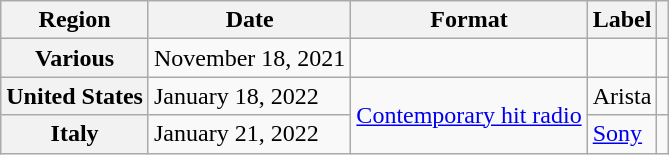<table class="wikitable plainrowheaders">
<tr>
<th scope="col">Region</th>
<th scope="col">Date</th>
<th scope="col">Format</th>
<th scope="col">Label</th>
<th scope="col"></th>
</tr>
<tr>
<th scope="row">Various</th>
<td>November 18, 2021</td>
<td></td>
<td></td>
<td></td>
</tr>
<tr>
<th scope="row">United States</th>
<td>January 18, 2022</td>
<td rowspan="2"><a href='#'>Contemporary hit radio</a></td>
<td>Arista</td>
<td></td>
</tr>
<tr>
<th scope="row">Italy</th>
<td>January 21, 2022</td>
<td><a href='#'>Sony</a></td>
<td></td>
</tr>
</table>
